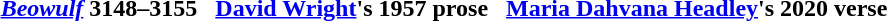<table cellpadding=5 style="margin:1em auto;">
<tr>
<th><em><a href='#'>Beowulf</a></em> 3148–3155</th>
<th><a href='#'>David Wright</a>'s 1957 prose </th>
<th><a href='#'>Maria Dahvana Headley</a>'s 2020 verse</th>
</tr>
<tr>
<td></td>
<td></td>
<td></td>
</tr>
</table>
